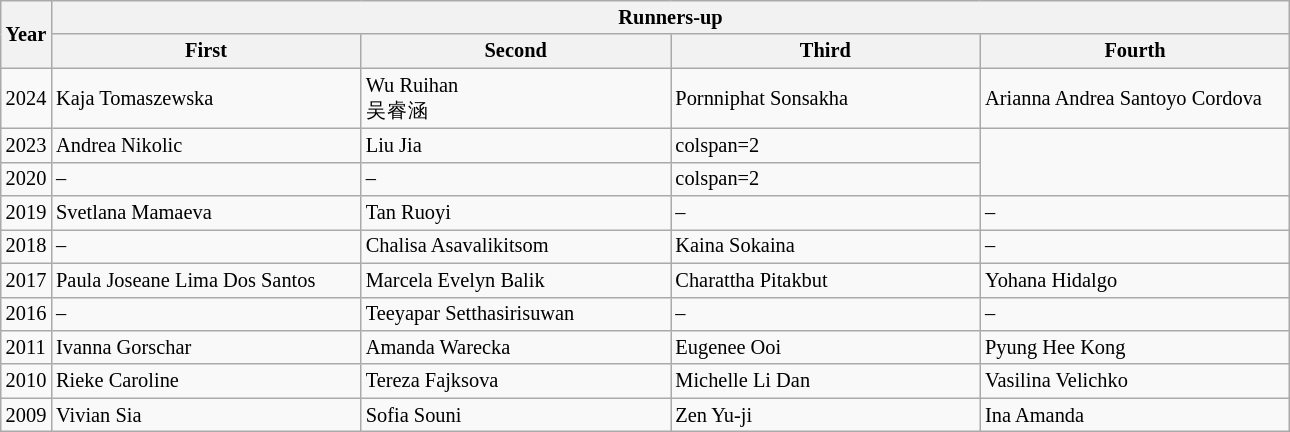<table class="wikitable sortable" style="font-size:85%;">
<tr>
<th rowspan="2">Year</th>
<th colspan="4">Runners-up</th>
</tr>
<tr>
<th width="200">First</th>
<th width="200">Second</th>
<th width="200">Third</th>
<th width="200">Fourth</th>
</tr>
<tr>
<td>2024</td>
<td>Kaja Tomaszewska<br></td>
<td>Wu Ruihan<br>吴睿涵 </td>
<td>Pornniphat Sonsakha<br></td>
<td>Arianna Andrea Santoyo Cordova<br></td>
</tr>
<tr>
<td>2023</td>
<td>Andrea Nikolic<br></td>
<td>Liu Jia<br></td>
<td>colspan=2 </td>
</tr>
<tr>
<td>2020</td>
<td>–<br></td>
<td>–<br></td>
<td>colspan=2 </td>
</tr>
<tr>
<td>2019</td>
<td>Svetlana Mamaeva<br></td>
<td>Tan Ruoyi<br></td>
<td>–<br></td>
<td>–<br></td>
</tr>
<tr>
<td>2018</td>
<td>–<br></td>
<td>Chalisa Asavalikitsom<br></td>
<td>Kaina Sokaina<br></td>
<td>–<br></td>
</tr>
<tr>
<td>2017</td>
<td>Paula Joseane Lima Dos Santos<br></td>
<td>Marcela Evelyn Balik<br></td>
<td>Charattha Pitakbut<br></td>
<td>Yohana Hidalgo<br></td>
</tr>
<tr>
<td>2016</td>
<td>–<br></td>
<td>Teeyapar Setthasirisuwan<br></td>
<td>–<br></td>
<td>–<br></td>
</tr>
<tr>
<td>2011</td>
<td>Ivanna Gorschar<br></td>
<td>Amanda Warecka<br></td>
<td>Eugenee Ooi<br></td>
<td>Pyung Hee Kong<br></td>
</tr>
<tr>
<td>2010</td>
<td>Rieke Caroline<br></td>
<td>Tereza Fajksova<br></td>
<td>Michelle Li Dan<br></td>
<td>Vasilina Velichko<br></td>
</tr>
<tr>
<td>2009</td>
<td>Vivian Sia<br></td>
<td>Sofia Souni<br></td>
<td>Zen Yu-ji<br></td>
<td>Ina Amanda<br></td>
</tr>
</table>
